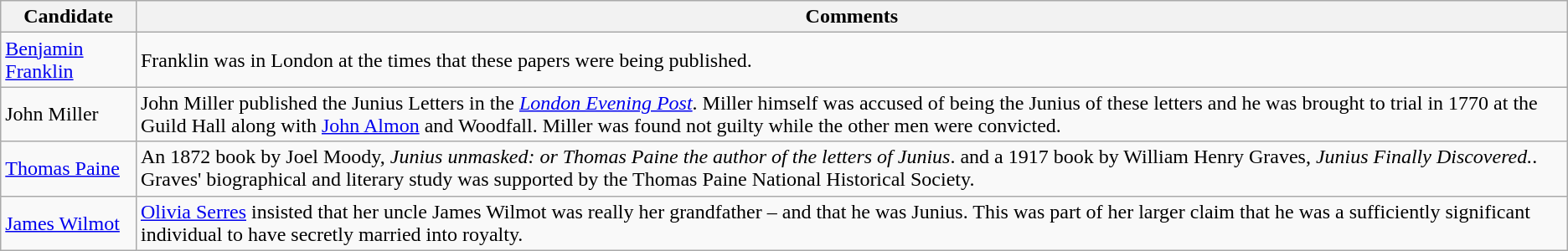<table class=wikitable>
<tr>
<th>Candidate</th>
<th>Comments</th>
</tr>
<tr>
<td><a href='#'>Benjamin Franklin</a></td>
<td>Franklin was in London at the times that these papers were being published.</td>
</tr>
<tr>
<td>John Miller</td>
<td>John Miller published the Junius Letters in the <em><a href='#'>London Evening Post</a></em>. Miller himself was accused of being the Junius of these letters and he was brought to trial in 1770 at the Guild Hall along with <a href='#'>John Almon</a> and Woodfall. Miller was found not guilty while the other men were convicted.</td>
</tr>
<tr>
<td><a href='#'>Thomas Paine</a></td>
<td>An 1872 book by Joel Moody, <em>Junius unmasked: or Thomas Paine the author of the letters of Junius</em>. and a 1917 book by William Henry Graves, <em>Junius Finally Discovered.</em>. Graves' biographical and literary study was supported by the Thomas Paine National Historical Society.</td>
</tr>
<tr>
<td><a href='#'>James Wilmot</a></td>
<td><a href='#'>Olivia Serres</a> insisted that her uncle James Wilmot was really her grandfather – and that he was Junius. This was part of her larger claim that he was a sufficiently significant individual to have secretly married into royalty.</td>
</tr>
</table>
